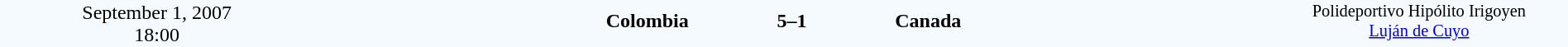<table style="width: 100%; background:#F5FAFF;" cellspacing="0">
<tr>
<td align=center rowspan=3 width=20%>September 1, 2007<br>18:00</td>
</tr>
<tr>
<td width=24% align=right><strong>Colombia</strong></td>
<td align=center width=13%><strong>5–1</strong></td>
<td width=24%><strong>Canada</strong></td>
<td style=font-size:85% rowspan=3 valign=top align=center>Polideportivo Hipólito Irigoyen<br><a href='#'>Luján de Cuyo</a></td>
</tr>
<tr style=font-size:85%>
<td align=right valign=top></td>
<td></td>
<td></td>
</tr>
</table>
